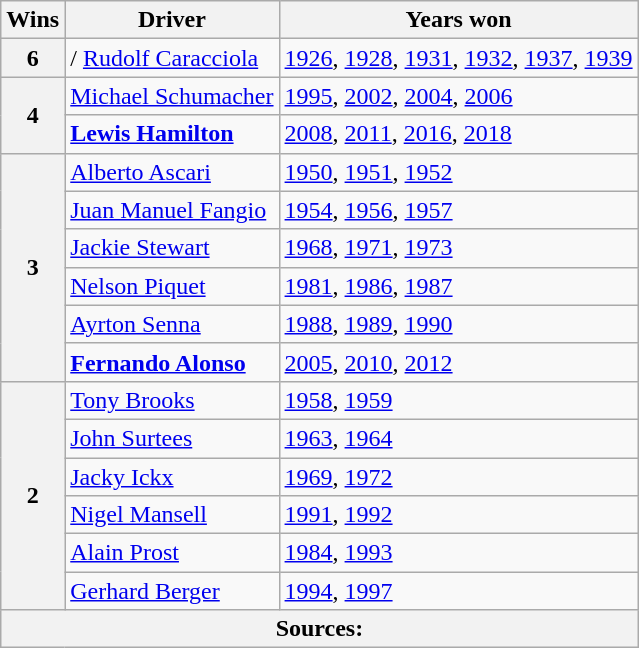<table class="wikitable">
<tr>
<th>Wins</th>
<th>Driver</th>
<th>Years won</th>
</tr>
<tr>
<th>6</th>
<td>/ <a href='#'>Rudolf Caracciola</a></td>
<td><span><a href='#'>1926</a>, <a href='#'>1928</a>, <a href='#'>1931</a>,</span><span> <a href='#'>1932</a>, <a href='#'>1937</a>, <a href='#'>1939</a></span></td>
</tr>
<tr>
<th rowspan="2">4</th>
<td> <a href='#'>Michael Schumacher</a></td>
<td><a href='#'>1995</a>, <a href='#'>2002</a>, <a href='#'>2004</a>, <a href='#'>2006</a></td>
</tr>
<tr>
<td> <strong><a href='#'>Lewis Hamilton</a></strong></td>
<td><a href='#'>2008</a>, <a href='#'>2011</a>, <a href='#'>2016</a>, <a href='#'>2018</a></td>
</tr>
<tr>
<th rowspan="6">3</th>
<td> <a href='#'>Alberto Ascari</a></td>
<td><span><a href='#'>1950</a>,</span> <a href='#'>1951</a>, <a href='#'>1952</a></td>
</tr>
<tr>
<td> <a href='#'>Juan Manuel Fangio</a></td>
<td><a href='#'>1954</a>, <a href='#'>1956</a>, <a href='#'>1957</a></td>
</tr>
<tr>
<td> <a href='#'>Jackie Stewart</a></td>
<td><a href='#'>1968</a>, <a href='#'>1971</a>, <a href='#'>1973</a></td>
</tr>
<tr>
<td> <a href='#'>Nelson Piquet</a></td>
<td><a href='#'>1981</a>, <a href='#'>1986</a>, <a href='#'>1987</a></td>
</tr>
<tr>
<td> <a href='#'>Ayrton Senna</a></td>
<td><a href='#'>1988</a>, <a href='#'>1989</a>, <a href='#'>1990</a></td>
</tr>
<tr>
<td> <strong><a href='#'>Fernando Alonso</a></strong></td>
<td><a href='#'>2005</a>, <a href='#'>2010</a>, <a href='#'>2012</a></td>
</tr>
<tr>
<th rowspan="6">2</th>
<td> <a href='#'>Tony Brooks</a></td>
<td><a href='#'>1958</a>, <a href='#'>1959</a></td>
</tr>
<tr>
<td> <a href='#'>John Surtees</a></td>
<td><a href='#'>1963</a>, <a href='#'>1964</a></td>
</tr>
<tr>
<td> <a href='#'>Jacky Ickx</a></td>
<td><a href='#'>1969</a>, <a href='#'>1972</a></td>
</tr>
<tr>
<td> <a href='#'>Nigel Mansell</a></td>
<td><a href='#'>1991</a>, <a href='#'>1992</a></td>
</tr>
<tr>
<td> <a href='#'>Alain Prost</a></td>
<td><a href='#'>1984</a>, <a href='#'>1993</a></td>
</tr>
<tr>
<td> <a href='#'>Gerhard Berger</a></td>
<td><a href='#'>1994</a>, <a href='#'>1997</a></td>
</tr>
<tr>
<th colspan=3>Sources:</th>
</tr>
</table>
